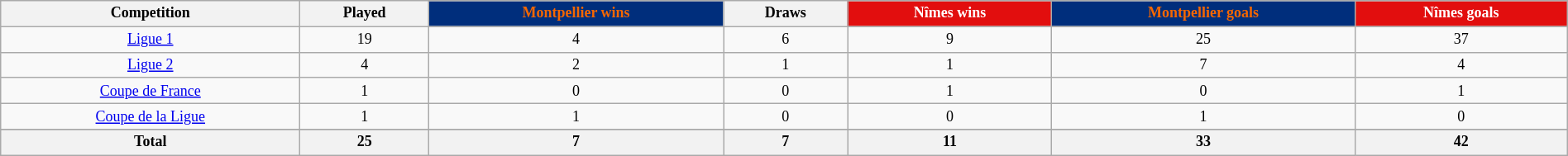<table class="wikitable" style="text-align: center; width: 100%; font-size: 12px">
<tr>
<th>Competition</th>
<th>Played</th>
<th style="background:#002e7c; color:#f56701">Montpellier wins</th>
<th>Draws</th>
<th style="background:#e20e0e; color:#fff">Nîmes wins</th>
<th style="background:#002e7c; color:#f56701">Montpellier goals</th>
<th style="background:#e20e0e; color:#fff">Nîmes goals</th>
</tr>
<tr>
<td><a href='#'>Ligue 1</a></td>
<td>19</td>
<td>4</td>
<td>6</td>
<td>9</td>
<td>25</td>
<td>37</td>
</tr>
<tr>
<td><a href='#'>Ligue 2</a></td>
<td>4</td>
<td>2</td>
<td>1</td>
<td>1</td>
<td>7</td>
<td>4</td>
</tr>
<tr>
<td><a href='#'>Coupe de France</a></td>
<td>1</td>
<td>0</td>
<td>0</td>
<td>1</td>
<td>0</td>
<td>1</td>
</tr>
<tr>
<td><a href='#'>Coupe de la Ligue</a></td>
<td>1</td>
<td>1</td>
<td>0</td>
<td>0</td>
<td>1</td>
<td>0</td>
</tr>
<tr>
</tr>
<tr class="sortbottom">
<th>Total</th>
<th>25</th>
<th>7</th>
<th>7</th>
<th>11</th>
<th>33</th>
<th>42</th>
</tr>
</table>
